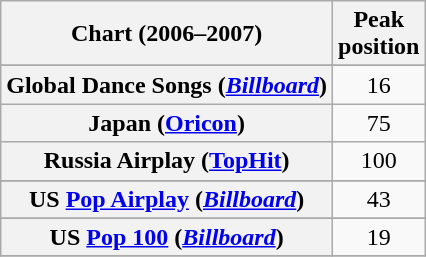<table class="wikitable sortable plainrowheaders" style="text-align:center">
<tr>
<th scope="col">Chart (2006–2007)</th>
<th scope="col">Peak<br>position</th>
</tr>
<tr>
</tr>
<tr>
</tr>
<tr>
<th scope="row">Global Dance Songs (<em><a href='#'>Billboard</a></em>)</th>
<td style="text-align:center;">16</td>
</tr>
<tr>
<th scope="row">Japan (<a href='#'>Oricon</a>)</th>
<td style="text-align:center;">75</td>
</tr>
<tr>
<th scope="row">Russia Airplay (<a href='#'>TopHit</a>)</th>
<td>100</td>
</tr>
<tr>
</tr>
<tr>
</tr>
<tr>
<th scope="row">US <a href='#'>Pop Airplay</a> (<em><a href='#'>Billboard</a></em>)</th>
<td>43</td>
</tr>
<tr>
</tr>
<tr>
</tr>
<tr>
<th scope="row">US <a href='#'>Pop 100</a> (<em><a href='#'>Billboard</a></em>)</th>
<td style="text-align:center;">19</td>
</tr>
<tr>
</tr>
</table>
